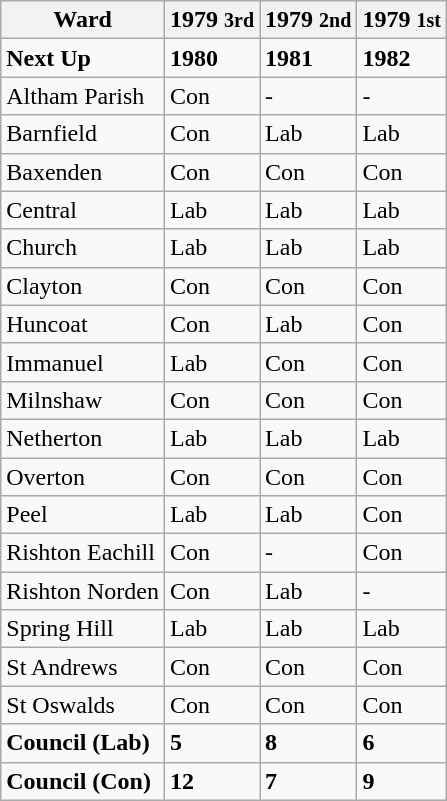<table class="wikitable">
<tr>
<th><strong>Ward</strong></th>
<th>1979 <small> 3rd  </small></th>
<th>1979 <small>2nd</small></th>
<th>1979 <small>1st</small></th>
</tr>
<tr>
<td><strong>Next Up</strong></td>
<td><strong>1980</strong></td>
<td><strong>1981</strong></td>
<td><strong>1982</strong></td>
</tr>
<tr>
<td>Altham Parish</td>
<td>Con</td>
<td>-</td>
<td>-</td>
</tr>
<tr>
<td>Barnfield</td>
<td>Con</td>
<td>Lab</td>
<td>Lab</td>
</tr>
<tr>
<td>Baxenden</td>
<td>Con</td>
<td>Con</td>
<td>Con</td>
</tr>
<tr>
<td>Central</td>
<td>Lab</td>
<td>Lab</td>
<td>Lab</td>
</tr>
<tr>
<td>Church</td>
<td>Lab</td>
<td>Lab</td>
<td>Lab</td>
</tr>
<tr>
<td>Clayton</td>
<td>Con</td>
<td>Con</td>
<td>Con</td>
</tr>
<tr>
<td>Huncoat</td>
<td>Con</td>
<td>Lab</td>
<td>Con</td>
</tr>
<tr>
<td>Immanuel</td>
<td>Lab</td>
<td>Con</td>
<td>Con</td>
</tr>
<tr>
<td>Milnshaw</td>
<td>Con</td>
<td>Con</td>
<td>Con</td>
</tr>
<tr>
<td>Netherton</td>
<td>Lab</td>
<td>Lab</td>
<td>Lab</td>
</tr>
<tr>
<td>Overton</td>
<td>Con</td>
<td>Con</td>
<td>Con</td>
</tr>
<tr>
<td>Peel</td>
<td>Lab</td>
<td>Lab</td>
<td>Con</td>
</tr>
<tr>
<td>Rishton Eachill</td>
<td>Con</td>
<td>-</td>
<td>Con</td>
</tr>
<tr>
<td>Rishton Norden</td>
<td>Con</td>
<td>Lab</td>
<td>-</td>
</tr>
<tr>
<td>Spring Hill</td>
<td>Lab</td>
<td>Lab</td>
<td>Lab</td>
</tr>
<tr>
<td>St Andrews</td>
<td>Con</td>
<td>Con</td>
<td>Con</td>
</tr>
<tr>
<td>St Oswalds</td>
<td>Con</td>
<td>Con</td>
<td>Con</td>
</tr>
<tr>
<td><strong>Council (Lab)</strong></td>
<td><strong>5</strong></td>
<td><strong>8</strong></td>
<td><strong>6</strong></td>
</tr>
<tr>
<td><strong>Council (Con)</strong></td>
<td><strong>12</strong></td>
<td><strong>7</strong></td>
<td><strong>9</strong></td>
</tr>
</table>
